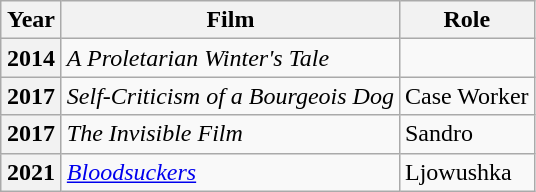<table class="wikitable" style="text-align:left">
<tr>
<th rowspan="1" width="33">Year</th>
<th rowspan="1">Film</th>
<th rowspan="1">Role</th>
</tr>
<tr>
<th>2014</th>
<td align="left"><em>A Proletarian Winter's Tale</em></td>
<td></td>
</tr>
<tr>
<th>2017</th>
<td align="left"><em>Self-Criticism of a Bourgeois Dog</em></td>
<td>Case Worker</td>
</tr>
<tr>
<th>2017</th>
<td align="left"><em>The Invisible Film</em></td>
<td>Sandro</td>
</tr>
<tr>
<th>2021</th>
<td align="left"><em><a href='#'>Bloodsuckers</a></em></td>
<td>Ljowushka</td>
</tr>
</table>
